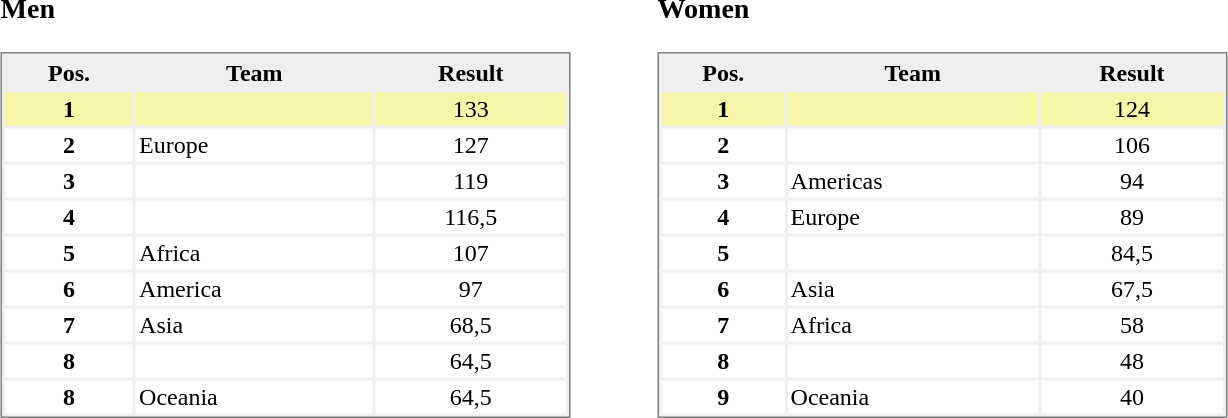<table>
<tr>
<td valign="top"><br><h3>Men</h3><table style="border-style:solid;border-width:1px;border-color:#808080;background-color:#EFEFEF" cellspacing="2" cellpadding="2" width="380px">
<tr bgcolor="#EFEFEF">
<th>Pos.</th>
<th>Team</th>
<th>Result</th>
</tr>
<tr align="center" valign="top" bgcolor="#F7F6A8">
<th>1</th>
<td align="left"></td>
<td>133</td>
</tr>
<tr align="center" valign="top" bgcolor="#FFFFFF">
<th>2</th>
<td align="left">Europe</td>
<td>127</td>
</tr>
<tr align="center" valign="top" bgcolor="#FFFFFF">
<th>3</th>
<td align="left"></td>
<td>119</td>
</tr>
<tr align="center" valign="top" bgcolor="#FFFFFF">
<th>4</th>
<td align="left"></td>
<td>116,5</td>
</tr>
<tr align="center" valign="top" bgcolor="#FFFFFF">
<th>5</th>
<td align="left">Africa</td>
<td>107</td>
</tr>
<tr align="center" valign="top" bgcolor="#FFFFFF">
<th>6</th>
<td align="left">America</td>
<td>97</td>
</tr>
<tr align="center" valign="top" bgcolor="#FFFFFF">
<th>7</th>
<td align="left">Asia</td>
<td>68,5</td>
</tr>
<tr align="center" valign="top" bgcolor="#FFFFFF">
<th>8</th>
<td align="left"></td>
<td>64,5</td>
</tr>
<tr align="center" valign="top" bgcolor="#FFFFFF">
<th>8</th>
<td align="left">Oceania</td>
<td>64,5</td>
</tr>
</table>
</td>
<td width="50"> </td>
<td valign="top"><br><h3>Women</h3><table style="border-style:solid;border-width:1px;border-color:#808080;background-color:#EFEFEF" cellspacing="2" cellpadding="2" width="380px">
<tr bgcolor="#EFEFEF">
<th>Pos.</th>
<th>Team</th>
<th>Result</th>
</tr>
<tr align="center" valign="top" bgcolor="#F7F6A8">
<th>1</th>
<td align="left"></td>
<td>124</td>
</tr>
<tr align="center" valign="top" bgcolor="#FFFFFF">
<th>2</th>
<td align="left"></td>
<td>106</td>
</tr>
<tr align="center" valign="top" bgcolor="#FFFFFF">
<th>3</th>
<td align="left">Americas</td>
<td>94</td>
</tr>
<tr align="center" valign="top" bgcolor="#FFFFFF">
<th>4</th>
<td align="left">Europe</td>
<td>89</td>
</tr>
<tr align="center" valign="top" bgcolor="#FFFFFF">
<th>5</th>
<td align="left"></td>
<td>84,5</td>
</tr>
<tr align="center" valign="top" bgcolor="#FFFFFF">
<th>6</th>
<td align="left">Asia</td>
<td>67,5</td>
</tr>
<tr align="center" valign="top" bgcolor="#FFFFFF">
<th>7</th>
<td align="left">Africa</td>
<td>58</td>
</tr>
<tr align="center" valign="top" bgcolor="#FFFFFF">
<th>8</th>
<td align="left"></td>
<td>48</td>
</tr>
<tr align="center" valign="top" bgcolor="#FFFFFF">
<th>9</th>
<td align="left">Oceania</td>
<td>40</td>
</tr>
</table>
</td>
</tr>
</table>
